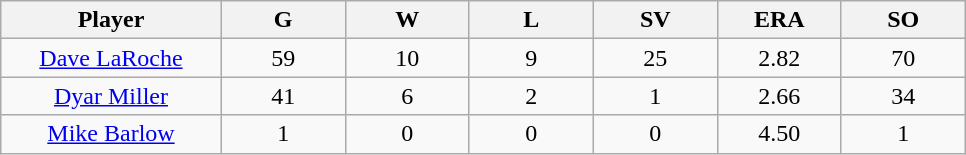<table class="wikitable sortable">
<tr>
<th bgcolor="#DDDDFF" width="16%">Player</th>
<th bgcolor="#DDDDFF" width="9%">G</th>
<th bgcolor="#DDDDFF" width="9%">W</th>
<th bgcolor="#DDDDFF" width="9%">L</th>
<th bgcolor="#DDDDFF" width="9%">SV</th>
<th bgcolor="#DDDDFF" width="9%">ERA</th>
<th bgcolor="#DDDDFF" width="9%">SO</th>
</tr>
<tr align="center">
<td><a href='#'>Dave LaRoche</a></td>
<td>59</td>
<td>10</td>
<td>9</td>
<td>25</td>
<td>2.82</td>
<td>70</td>
</tr>
<tr align=center>
<td><a href='#'>Dyar Miller</a></td>
<td>41</td>
<td>6</td>
<td>2</td>
<td>1</td>
<td>2.66</td>
<td>34</td>
</tr>
<tr align=center>
<td><a href='#'>Mike Barlow</a></td>
<td>1</td>
<td>0</td>
<td>0</td>
<td>0</td>
<td>4.50</td>
<td>1</td>
</tr>
</table>
